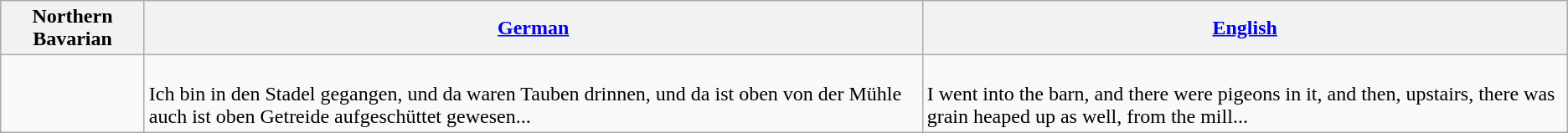<table class="wikitable">
<tr>
<th>Northern Bavarian</th>
<th><a href='#'>German</a></th>
<th><a href='#'>English</a></th>
</tr>
<tr>
<td><br></td>
<td><br>Ich bin in den Stadel gegangen, und da waren Tauben drinnen, und da ist oben von der Mühle auch ist oben Getreide aufgeschüttet gewesen...</td>
<td><br>I went into the barn, and there were pigeons in it, and then, upstairs, there was grain heaped up as well, from the mill...</td>
</tr>
</table>
